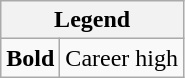<table class="wikitable mw-collapsible">
<tr>
<th colspan="2">Legend</th>
</tr>
<tr>
<td><strong>Bold</strong></td>
<td>Career high</td>
</tr>
</table>
